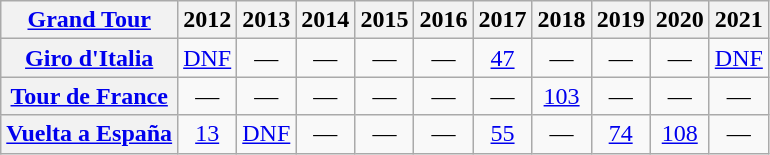<table class="wikitable plainrowheaders">
<tr>
<th scope="col"><a href='#'>Grand Tour</a></th>
<th scope="col">2012</th>
<th scope="col">2013</th>
<th scope="col">2014</th>
<th scope="col">2015</th>
<th scope="col">2016</th>
<th scope="col">2017</th>
<th scope="col">2018</th>
<th scope="col">2019</th>
<th scope="col">2020</th>
<th scope="col">2021</th>
</tr>
<tr style="text-align:center;">
<th scope="row"> <a href='#'>Giro d'Italia</a></th>
<td><a href='#'>DNF</a></td>
<td>—</td>
<td>—</td>
<td>—</td>
<td>—</td>
<td><a href='#'>47</a></td>
<td>—</td>
<td>—</td>
<td>—</td>
<td><a href='#'>DNF</a></td>
</tr>
<tr style="text-align:center;">
<th scope="row"> <a href='#'>Tour de France</a></th>
<td>—</td>
<td>—</td>
<td>—</td>
<td>—</td>
<td>—</td>
<td>—</td>
<td><a href='#'>103</a></td>
<td>—</td>
<td>—</td>
<td>—</td>
</tr>
<tr style="text-align:center;">
<th scope="row"> <a href='#'>Vuelta a España</a></th>
<td><a href='#'>13</a></td>
<td><a href='#'>DNF</a></td>
<td>—</td>
<td>—</td>
<td>—</td>
<td><a href='#'>55</a></td>
<td>—</td>
<td><a href='#'>74</a></td>
<td><a href='#'>108</a></td>
<td>—</td>
</tr>
</table>
